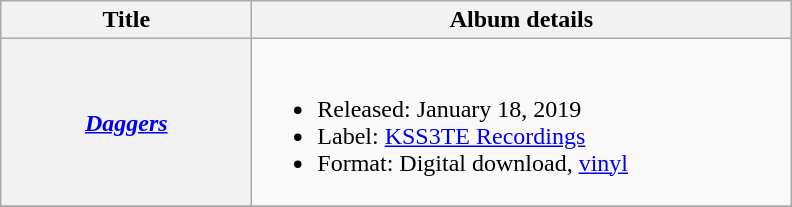<table class="wikitable plainrowheaders">
<tr>
<th style="width:10em;" rowspan="1">Title</th>
<th style="width:22em;" rowspan="1">Album details</th>
</tr>
<tr>
<th scope="row"><em><a href='#'>Daggers</a></em></th>
<td><br><ul><li>Released: January 18, 2019</li><li>Label: <a href='#'>KSS3TE Recordings</a></li><li>Format: Digital download, <a href='#'>vinyl</a></li></ul></td>
</tr>
<tr>
</tr>
</table>
